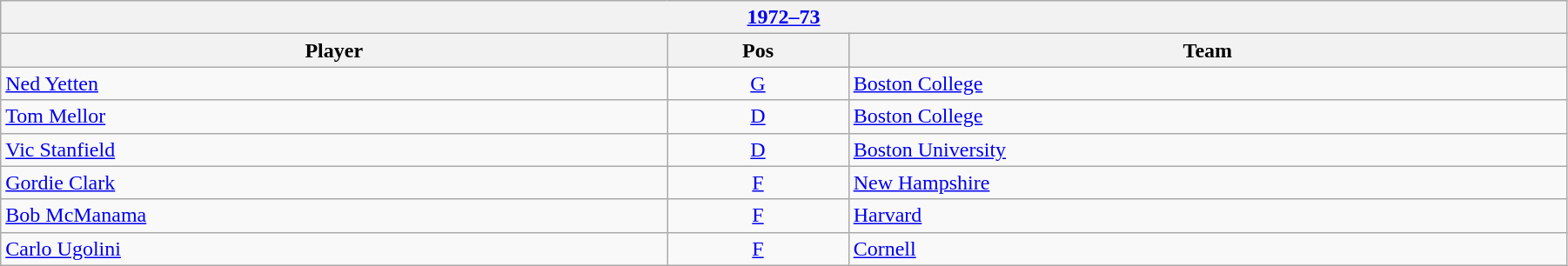<table class="wikitable" width=95%>
<tr>
<th colspan=3><a href='#'>1972–73</a></th>
</tr>
<tr>
<th>Player</th>
<th>Pos</th>
<th>Team</th>
</tr>
<tr>
<td><a href='#'>Ned Yetten</a></td>
<td align=center><a href='#'>G</a></td>
<td><a href='#'>Boston College</a></td>
</tr>
<tr>
<td><a href='#'>Tom Mellor</a></td>
<td align=center><a href='#'>D</a></td>
<td><a href='#'>Boston College</a></td>
</tr>
<tr>
<td><a href='#'>Vic Stanfield</a></td>
<td align=center><a href='#'>D</a></td>
<td><a href='#'>Boston University</a></td>
</tr>
<tr>
<td><a href='#'>Gordie Clark</a></td>
<td align=center><a href='#'>F</a></td>
<td><a href='#'>New Hampshire</a></td>
</tr>
<tr>
<td><a href='#'>Bob McManama</a></td>
<td align=center><a href='#'>F</a></td>
<td><a href='#'>Harvard</a></td>
</tr>
<tr>
<td><a href='#'>Carlo Ugolini</a></td>
<td align=center><a href='#'>F</a></td>
<td><a href='#'>Cornell</a></td>
</tr>
</table>
